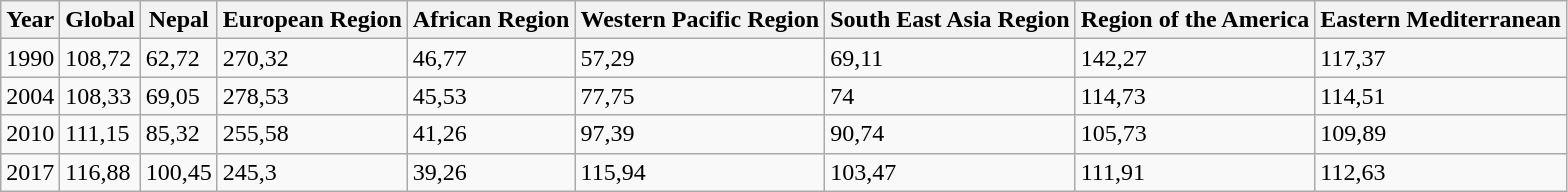<table class="wikitable">
<tr>
<th>Year</th>
<th>Global</th>
<th>Nepal</th>
<th>European Region</th>
<th>African Region</th>
<th>Western Pacific Region</th>
<th>South East Asia Region</th>
<th>Region of the America</th>
<th>Eastern Mediterranean</th>
</tr>
<tr>
<td>1990</td>
<td>108,72</td>
<td>62,72</td>
<td>270,32</td>
<td>46,77</td>
<td>57,29</td>
<td>69,11</td>
<td>142,27</td>
<td>117,37</td>
</tr>
<tr>
<td>2004</td>
<td>108,33</td>
<td>69,05</td>
<td>278,53</td>
<td>45,53</td>
<td>77,75</td>
<td>74</td>
<td>114,73</td>
<td>114,51</td>
</tr>
<tr>
<td>2010</td>
<td>111,15</td>
<td>85,32</td>
<td>255,58</td>
<td>41,26</td>
<td>97,39</td>
<td>90,74</td>
<td>105,73</td>
<td>109,89</td>
</tr>
<tr>
<td>2017</td>
<td>116,88</td>
<td>100,45</td>
<td>245,3</td>
<td>39,26</td>
<td>115,94</td>
<td>103,47</td>
<td>111,91</td>
<td>112,63</td>
</tr>
</table>
